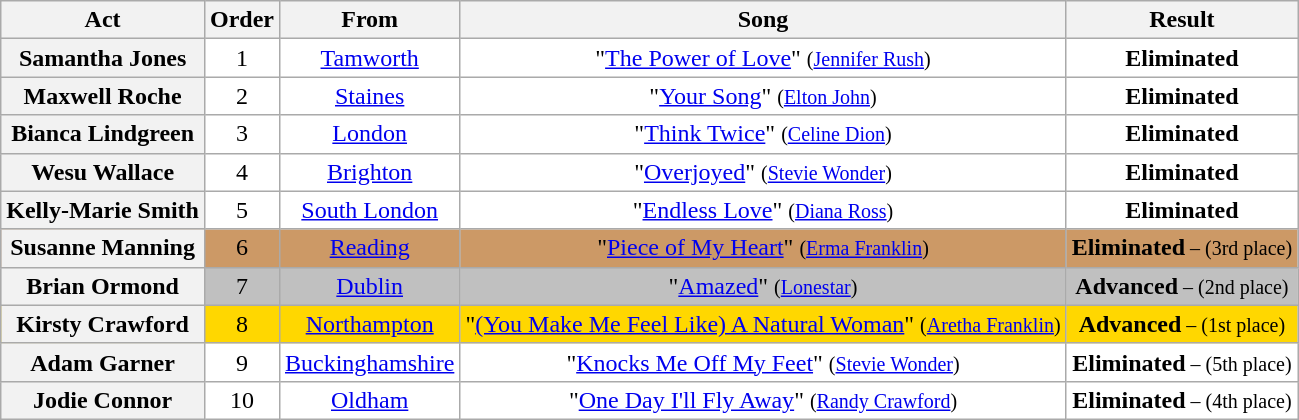<table class="wikitable plainrowheaders" style="text-align:center;">
<tr>
<th scope="col">Act</th>
<th scope="col">Order</th>
<th scope="col">From</th>
<th scope="col">Song</th>
<th scope="col">Result</th>
</tr>
<tr style="background:white;">
<th scope="row">Samantha Jones</th>
<td>1</td>
<td><a href='#'>Tamworth</a></td>
<td>"<a href='#'>The Power of Love</a>"  <small>(<a href='#'>Jennifer Rush</a>)</small></td>
<td><strong>Eliminated</strong></td>
</tr>
<tr style="background:white;">
<th scope="row">Maxwell Roche</th>
<td>2</td>
<td><a href='#'>Staines</a></td>
<td>"<a href='#'>Your Song</a>"  <small>(<a href='#'>Elton John</a>)</small></td>
<td><strong>Eliminated</strong></td>
</tr>
<tr style="background:white;">
<th scope="row">Bianca Lindgreen</th>
<td>3</td>
<td><a href='#'>London</a></td>
<td>"<a href='#'>Think Twice</a>"  <small>(<a href='#'>Celine Dion</a>)</small></td>
<td><strong>Eliminated</strong></td>
</tr>
<tr style="background:white;">
<th scope="row">Wesu Wallace</th>
<td>4</td>
<td><a href='#'>Brighton</a></td>
<td>"<a href='#'>Overjoyed</a>"  <small>(<a href='#'>Stevie Wonder</a>)</small></td>
<td><strong>Eliminated</strong></td>
</tr>
<tr style="background:white;">
<th scope="row">Kelly-Marie Smith</th>
<td>5</td>
<td><a href='#'>South London</a></td>
<td>"<a href='#'>Endless Love</a>"  <small>(<a href='#'>Diana Ross</a>)</small></td>
<td><strong>Eliminated</strong></td>
</tr>
<tr style="background:#c96;">
<th scope="row">Susanne Manning</th>
<td>6</td>
<td><a href='#'>Reading</a></td>
<td>"<a href='#'>Piece of My Heart</a>"  <small>(<a href='#'>Erma Franklin</a>)</small></td>
<td><strong>Eliminated</strong><small> – (3rd place)</small></td>
</tr>
<tr style="background:silver;">
<th scope="row">Brian Ormond</th>
<td>7</td>
<td><a href='#'>Dublin</a></td>
<td>"<a href='#'>Amazed</a>"  <small>(<a href='#'>Lonestar</a>)</small></td>
<td><strong>Advanced</strong><small> – (2nd place)</small></td>
</tr>
<tr style="background:gold;">
<th scope="row">Kirsty Crawford</th>
<td>8</td>
<td><a href='#'>Northampton</a></td>
<td>"<a href='#'>(You Make Me Feel Like) A Natural Woman</a>"  <small>(<a href='#'>Aretha Franklin</a>)</small></td>
<td><strong>Advanced</strong><small> – (1st place)</small></td>
</tr>
<tr style="background:white;">
<th scope="row">Adam Garner</th>
<td>9</td>
<td><a href='#'>Buckinghamshire</a></td>
<td>"<a href='#'>Knocks Me Off My Feet</a>"  <small>(<a href='#'>Stevie Wonder</a>)</small></td>
<td><strong>Eliminated</strong><small> – (5th place)</small></td>
</tr>
<tr style="background:white;">
<th scope="row">Jodie Connor</th>
<td>10</td>
<td><a href='#'>Oldham</a></td>
<td>"<a href='#'>One Day I'll Fly Away</a>"  <small>(<a href='#'>Randy Crawford</a>)</small></td>
<td><strong>Eliminated</strong><small> – (4th place)</small></td>
</tr>
</table>
